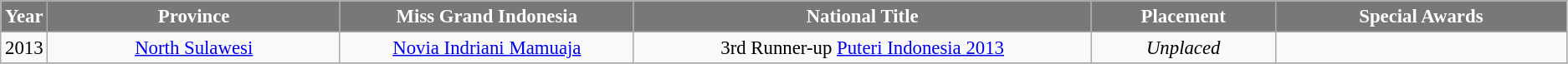<table class="wikitable sortable" style="font-size: 95%; text-align:center">
<tr>
<th width="30" style="background-color:#787878;color:#FFFFFF;">Year</th>
<th width="250" style="background-color:#787878;color:#FFFFFF;">Province</th>
<th width="250" style="background-color:#787878;color:#FFFFFF;">Miss Grand Indonesia</th>
<th width="400" style="background-color:#787878;color:#FFFFFF;">National Title</th>
<th width="150" style="background-color:#787878;color:#FFFFFF;">Placement</th>
<th width="250" style="background-color:#787878;color:#FFFFFF;">Special Awards</th>
</tr>
<tr>
<td>2013</td>
<td><a href='#'>North Sulawesi</a></td>
<td><a href='#'>Novia Indriani Mamuaja</a></td>
<td>3rd Runner-up <a href='#'>Puteri Indonesia 2013</a></td>
<td><em>Unplaced</em></td>
<td></td>
</tr>
<tr>
</tr>
</table>
